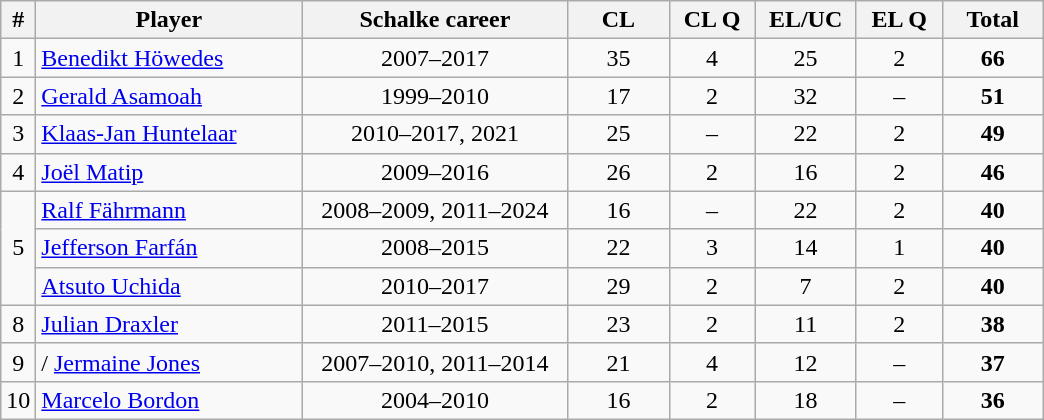<table class="wikitable sortable nowrap" style="text-align: center;">
<tr>
<th>#</th>
<th width=170>Player</th>
<th width=170>Schalke career</th>
<th width=60>CL</th>
<th width=50>CL Q</th>
<th width=60>EL/UC</th>
<th width=50>EL Q</th>
<th width=60>Total</th>
</tr>
<tr>
<td>1</td>
<td align="left"> <a href='#'>Benedikt Höwedes</a></td>
<td>2007–2017</td>
<td>35</td>
<td>4</td>
<td>25</td>
<td>2</td>
<td><strong>66</strong></td>
</tr>
<tr>
<td>2</td>
<td align="left"> <a href='#'>Gerald Asamoah</a></td>
<td>1999–2010</td>
<td>17</td>
<td>2</td>
<td>32</td>
<td>–</td>
<td><strong>51</strong></td>
</tr>
<tr>
<td>3</td>
<td align="left"> <a href='#'>Klaas-Jan Huntelaar</a></td>
<td>2010–2017, 2021</td>
<td>25</td>
<td>–</td>
<td>22</td>
<td>2</td>
<td><strong>49</strong></td>
</tr>
<tr>
<td>4</td>
<td align="left"> <a href='#'>Joël Matip</a></td>
<td>2009–2016</td>
<td>26</td>
<td>2</td>
<td>16</td>
<td>2</td>
<td><strong>46</strong></td>
</tr>
<tr>
<td rowspan=3>5</td>
<td align="left"> <a href='#'>Ralf Fährmann</a></td>
<td>2008–2009, 2011–2024</td>
<td>16</td>
<td>–</td>
<td>22</td>
<td>2</td>
<td><strong>40</strong></td>
</tr>
<tr>
<td align="left"> <a href='#'>Jefferson Farfán</a></td>
<td>2008–2015</td>
<td>22</td>
<td>3</td>
<td>14</td>
<td>1</td>
<td><strong>40</strong></td>
</tr>
<tr>
<td align="left"> <a href='#'>Atsuto Uchida</a></td>
<td>2010–2017</td>
<td>29</td>
<td>2</td>
<td>7</td>
<td>2</td>
<td><strong>40</strong></td>
</tr>
<tr>
<td>8</td>
<td align="left"> <a href='#'>Julian Draxler</a></td>
<td>2011–2015</td>
<td>23</td>
<td>2</td>
<td>11</td>
<td>2</td>
<td><strong>38</strong></td>
</tr>
<tr>
<td>9</td>
<td align="left">/ <a href='#'>Jermaine Jones</a></td>
<td>2007–2010, 2011–2014</td>
<td>21</td>
<td>4</td>
<td>12</td>
<td>–</td>
<td><strong>37</strong></td>
</tr>
<tr>
<td>10</td>
<td align="left"> <a href='#'>Marcelo Bordon</a></td>
<td>2004–2010</td>
<td>16</td>
<td>2</td>
<td>18</td>
<td>–</td>
<td><strong>36</strong></td>
</tr>
</table>
